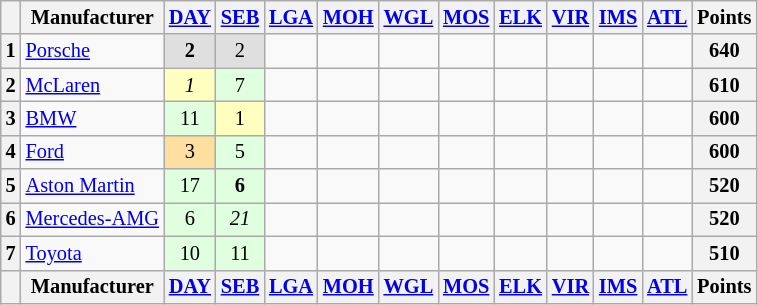<table class="wikitable" style="font-size:85%; text-align:center;">
<tr>
<th></th>
<th>Manufacturer</th>
<th><a href='#'>DAY</a></th>
<th><a href='#'>SEB</a></th>
<th><a href='#'>LGA</a></th>
<th><a href='#'>MOH</a></th>
<th><a href='#'>WGL</a></th>
<th><a href='#'>MOS</a></th>
<th><a href='#'>ELK</a></th>
<th><a href='#'>VIR</a></th>
<th><a href='#'>IMS</a></th>
<th><a href='#'>ATL</a></th>
<th>Points</th>
</tr>
<tr>
<th>1</th>
<td align=left> <a href='#'>Porsche</a></td>
<td style="background:#dfdfdf"><strong>2</strong></td>
<td style="background:#dfdfdf">2</td>
<td style="background:#"></td>
<td style="background:#"></td>
<td style="background:#"></td>
<td style="background:#"></td>
<td style="background:#"></td>
<td style="background:#"></td>
<td style="background:#"></td>
<td style="background:#"></td>
<th>640</th>
</tr>
<tr>
<th>2</th>
<td align=left> <a href='#'>McLaren</a></td>
<td style="background:#ffffbf"><em>1</em></td>
<td style="background:#dfffdf">7</td>
<td style="background:#"></td>
<td style="background:#"></td>
<td style="background:#"></td>
<td style="background:#"></td>
<td style="background:#"></td>
<td style="background:#"></td>
<td style="background:#"></td>
<td style="background:#"></td>
<th>610</th>
</tr>
<tr>
<th>3</th>
<td align=left> <a href='#'>BMW</a></td>
<td style="background:#dfffdf">11</td>
<td style="background:#ffffbf">1</td>
<td style="background:#"></td>
<td style="background:#"></td>
<td style="background:#"></td>
<td style="background:#"></td>
<td style="background:#"></td>
<td style="background:#"></td>
<td style="background:#"></td>
<td style="background:#"></td>
<th>600</th>
</tr>
<tr>
<th>4</th>
<td align=left> <a href='#'>Ford</a></td>
<td style="background:#ffdf9f">3</td>
<td style="background:#dfffdf">5</td>
<td style="background:#"></td>
<td style="background:#"></td>
<td style="background:#"></td>
<td style="background:#"></td>
<td style="background:#"></td>
<td style="background:#"></td>
<td style="background:#"></td>
<td style="background:#"></td>
<th>600</th>
</tr>
<tr>
<th>5</th>
<td align=left> <a href='#'>Aston Martin</a></td>
<td style="background:#dfffdf">17</td>
<td style="background:#dfffdf"><strong>6</strong></td>
<td style="background:#"></td>
<td style="background:#"></td>
<td style="background:#"></td>
<td style="background:#"></td>
<td style="background:#"></td>
<td style="background:#"></td>
<td style="background:#"></td>
<td style="background:#"></td>
<th>520</th>
</tr>
<tr>
<th>6</th>
<td align=left> <a href='#'>Mercedes-AMG</a></td>
<td style="background:#dfffdf">6</td>
<td style="background:#dfffdf"><em>21</em></td>
<td style="background:#"></td>
<td style="background:#"></td>
<td style="background:#"></td>
<td style="background:#"></td>
<td style="background:#"></td>
<td style="background:#"></td>
<td style="background:#"></td>
<td style="background:#"></td>
<th>520</th>
</tr>
<tr>
<th>7</th>
<td align=left> <a href='#'>Toyota</a></td>
<td style="background:#dfffdf">10</td>
<td style="background:#dfffdf">11</td>
<td style="background:#"></td>
<td style="background:#"></td>
<td style="background:#"></td>
<td style="background:#"></td>
<td style="background:#"></td>
<td style="background:#"></td>
<td style="background:#"></td>
<td style="background:#"></td>
<th>510</th>
</tr>
<tr>
<th></th>
<th>Manufacturer</th>
<th><a href='#'>DAY</a></th>
<th><a href='#'>SEB</a></th>
<th><a href='#'>LGA</a></th>
<th><a href='#'>MOH</a></th>
<th><a href='#'>WGL</a></th>
<th><a href='#'>MOS</a></th>
<th><a href='#'>ELK</a></th>
<th><a href='#'>VIR</a></th>
<th><a href='#'>IMS</a></th>
<th><a href='#'>ATL</a></th>
<th>Points</th>
</tr>
</table>
